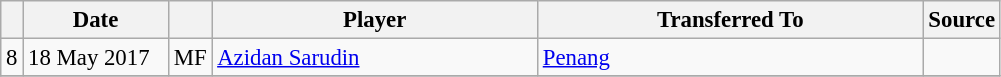<table class="wikitable plainrowheaders sortable" style="font-size:95%">
<tr>
<th></th>
<th scope="col" style="width:90px;">Date</th>
<th></th>
<th scope="col" style="width:210px;">Player</th>
<th scope="col" style="width:250px;">Transferred To</th>
<th>Source</th>
</tr>
<tr>
<td>8</td>
<td>18 May 2017</td>
<td>MF</td>
<td> <a href='#'>Azidan Sarudin</a></td>
<td> <a href='#'>Penang</a></td>
<td></td>
</tr>
<tr>
</tr>
</table>
